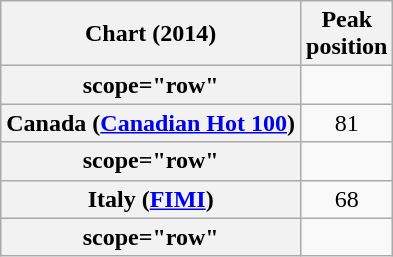<table class="wikitable sortable plainrowheaders">
<tr>
<th>Chart (2014)</th>
<th>Peak<br>position</th>
</tr>
<tr>
<th>scope="row"</th>
</tr>
<tr>
<th scope="row">Canada (<a href='#'>Canadian Hot 100</a>)</th>
<td style="text-align:center;">81</td>
</tr>
<tr>
<th>scope="row"</th>
</tr>
<tr>
<th scope="row">Italy (<a href='#'>FIMI</a>)</th>
<td style="text-align:center;">68</td>
</tr>
<tr>
<th>scope="row"</th>
</tr>
</table>
